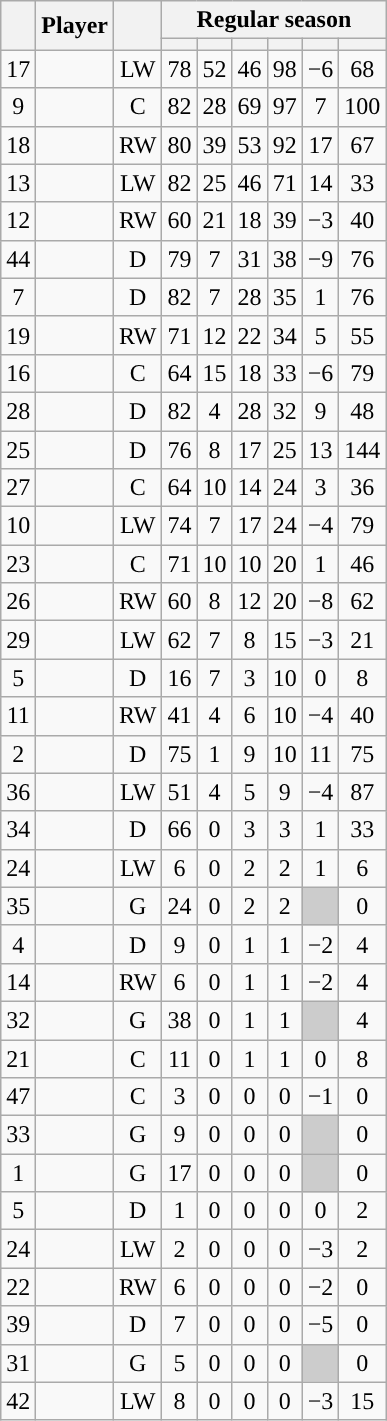<table class="wikitable sortable plainrowheaders" style="text-align:center;">
<tr>
<th scope="col" data-sort-type="number" rowspan="2"></th>
<th scope="col" rowspan="2">Player</th>
<th scope="col" rowspan="2"></th>
<th scope=colgroup colspan=6>Regular season</th>
</tr>
<tr>
<th scope="col" data-sort-type="number"></th>
<th scope="col" data-sort-type="number"></th>
<th scope="col" data-sort-type="number"></th>
<th scope="col" data-sort-type="number"></th>
<th scope="col" data-sort-type="number"></th>
<th scope="col" data-sort-type="number"></th>
</tr>
<tr>
<td scope="row">17</td>
<td align="left"></td>
<td>LW</td>
<td>78</td>
<td>52</td>
<td>46</td>
<td>98</td>
<td>−6</td>
<td>68</td>
</tr>
<tr>
<td scope="row">9</td>
<td align="left"></td>
<td>C</td>
<td>82</td>
<td>28</td>
<td>69</td>
<td>97</td>
<td>7</td>
<td>100</td>
</tr>
<tr>
<td scope="row">18</td>
<td align="left"></td>
<td>RW</td>
<td>80</td>
<td>39</td>
<td>53</td>
<td>92</td>
<td>17</td>
<td>67</td>
</tr>
<tr>
<td scope="row">13</td>
<td align="left"></td>
<td>LW</td>
<td>82</td>
<td>25</td>
<td>46</td>
<td>71</td>
<td>14</td>
<td>33</td>
</tr>
<tr>
<td scope="row">12</td>
<td align="left"></td>
<td>RW</td>
<td>60</td>
<td>21</td>
<td>18</td>
<td>39</td>
<td>−3</td>
<td>40</td>
</tr>
<tr>
<td scope="row">44</td>
<td align="left"></td>
<td>D</td>
<td>79</td>
<td>7</td>
<td>31</td>
<td>38</td>
<td>−9</td>
<td>76</td>
</tr>
<tr>
<td scope="row">7</td>
<td align="left"></td>
<td>D</td>
<td>82</td>
<td>7</td>
<td>28</td>
<td>35</td>
<td>1</td>
<td>76</td>
</tr>
<tr>
<td scope="row">19</td>
<td align="left"></td>
<td>RW</td>
<td>71</td>
<td>12</td>
<td>22</td>
<td>34</td>
<td>5</td>
<td>55</td>
</tr>
<tr>
<td scope="row">16</td>
<td align="left"></td>
<td>C</td>
<td>64</td>
<td>15</td>
<td>18</td>
<td>33</td>
<td>−6</td>
<td>79</td>
</tr>
<tr>
<td scope="row">28</td>
<td align="left"></td>
<td>D</td>
<td>82</td>
<td>4</td>
<td>28</td>
<td>32</td>
<td>9</td>
<td>48</td>
</tr>
<tr>
<td scope="row">25</td>
<td align="left"></td>
<td>D</td>
<td>76</td>
<td>8</td>
<td>17</td>
<td>25</td>
<td>13</td>
<td>144</td>
</tr>
<tr>
<td scope="row">27</td>
<td align="left"></td>
<td>C</td>
<td>64</td>
<td>10</td>
<td>14</td>
<td>24</td>
<td>3</td>
<td>36</td>
</tr>
<tr>
<td scope="row">10</td>
<td align="left"></td>
<td>LW</td>
<td>74</td>
<td>7</td>
<td>17</td>
<td>24</td>
<td>−4</td>
<td>79</td>
</tr>
<tr>
<td scope="row">23</td>
<td align="left"></td>
<td>C</td>
<td>71</td>
<td>10</td>
<td>10</td>
<td>20</td>
<td>1</td>
<td>46</td>
</tr>
<tr>
<td scope="row">26</td>
<td align="left"></td>
<td>RW</td>
<td>60</td>
<td>8</td>
<td>12</td>
<td>20</td>
<td>−8</td>
<td>62</td>
</tr>
<tr>
<td scope="row">29</td>
<td align="left"></td>
<td>LW</td>
<td>62</td>
<td>7</td>
<td>8</td>
<td>15</td>
<td>−3</td>
<td>21</td>
</tr>
<tr>
<td scope="row">5</td>
<td align="left"></td>
<td>D</td>
<td>16</td>
<td>7</td>
<td>3</td>
<td>10</td>
<td>0</td>
<td>8</td>
</tr>
<tr>
<td scope="row">11</td>
<td align="left"></td>
<td>RW</td>
<td>41</td>
<td>4</td>
<td>6</td>
<td>10</td>
<td>−4</td>
<td>40</td>
</tr>
<tr>
<td scope="row">2</td>
<td align="left"></td>
<td>D</td>
<td>75</td>
<td>1</td>
<td>9</td>
<td>10</td>
<td>11</td>
<td>75</td>
</tr>
<tr>
<td scope="row">36</td>
<td align="left"></td>
<td>LW</td>
<td>51</td>
<td>4</td>
<td>5</td>
<td>9</td>
<td>−4</td>
<td>87</td>
</tr>
<tr>
<td scope="row">34</td>
<td align="left"></td>
<td>D</td>
<td>66</td>
<td>0</td>
<td>3</td>
<td>3</td>
<td>1</td>
<td>33</td>
</tr>
<tr>
<td scope="row">24</td>
<td align="left"></td>
<td>LW</td>
<td>6</td>
<td>0</td>
<td>2</td>
<td>2</td>
<td>1</td>
<td>6</td>
</tr>
<tr>
<td scope="row">35</td>
<td align="left"></td>
<td>G</td>
<td>24</td>
<td>0</td>
<td>2</td>
<td>2</td>
<td style="background:#ccc"></td>
<td>0</td>
</tr>
<tr>
<td scope="row">4</td>
<td align="left"></td>
<td>D</td>
<td>9</td>
<td>0</td>
<td>1</td>
<td>1</td>
<td>−2</td>
<td>4</td>
</tr>
<tr>
<td scope="row">14</td>
<td align="left"></td>
<td>RW</td>
<td>6</td>
<td>0</td>
<td>1</td>
<td>1</td>
<td>−2</td>
<td>4</td>
</tr>
<tr>
<td scope="row">32</td>
<td align="left"></td>
<td>G</td>
<td>38</td>
<td>0</td>
<td>1</td>
<td>1</td>
<td style="background:#ccc"></td>
<td>4</td>
</tr>
<tr>
<td scope="row">21</td>
<td align="left"></td>
<td>C</td>
<td>11</td>
<td>0</td>
<td>1</td>
<td>1</td>
<td>0</td>
<td>8</td>
</tr>
<tr>
<td scope="row">47</td>
<td align="left"></td>
<td>C</td>
<td>3</td>
<td>0</td>
<td>0</td>
<td>0</td>
<td>−1</td>
<td>0</td>
</tr>
<tr>
<td scope="row">33</td>
<td align="left"></td>
<td>G</td>
<td>9</td>
<td>0</td>
<td>0</td>
<td>0</td>
<td style="background:#ccc"></td>
<td>0</td>
</tr>
<tr>
<td scope="row">1</td>
<td align="left"></td>
<td>G</td>
<td>17</td>
<td>0</td>
<td>0</td>
<td>0</td>
<td style="background:#ccc"></td>
<td>0</td>
</tr>
<tr>
<td scope="row">5</td>
<td align="left"></td>
<td>D</td>
<td>1</td>
<td>0</td>
<td>0</td>
<td>0</td>
<td>0</td>
<td>2</td>
</tr>
<tr>
<td scope="row">24</td>
<td align="left"></td>
<td>LW</td>
<td>2</td>
<td>0</td>
<td>0</td>
<td>0</td>
<td>−3</td>
<td>2</td>
</tr>
<tr>
<td scope="row">22</td>
<td align="left"></td>
<td>RW</td>
<td>6</td>
<td>0</td>
<td>0</td>
<td>0</td>
<td>−2</td>
<td>0</td>
</tr>
<tr>
<td scope="row">39</td>
<td align="left"></td>
<td>D</td>
<td>7</td>
<td>0</td>
<td>0</td>
<td>0</td>
<td>−5</td>
<td>0</td>
</tr>
<tr>
<td scope="row">31</td>
<td align="left"></td>
<td>G</td>
<td>5</td>
<td>0</td>
<td>0</td>
<td>0</td>
<td style="background:#ccc"></td>
<td>0</td>
</tr>
<tr>
<td scope="row">42</td>
<td align="left"></td>
<td>LW</td>
<td>8</td>
<td>0</td>
<td>0</td>
<td>0</td>
<td>−3</td>
<td>15</td>
</tr>
</table>
